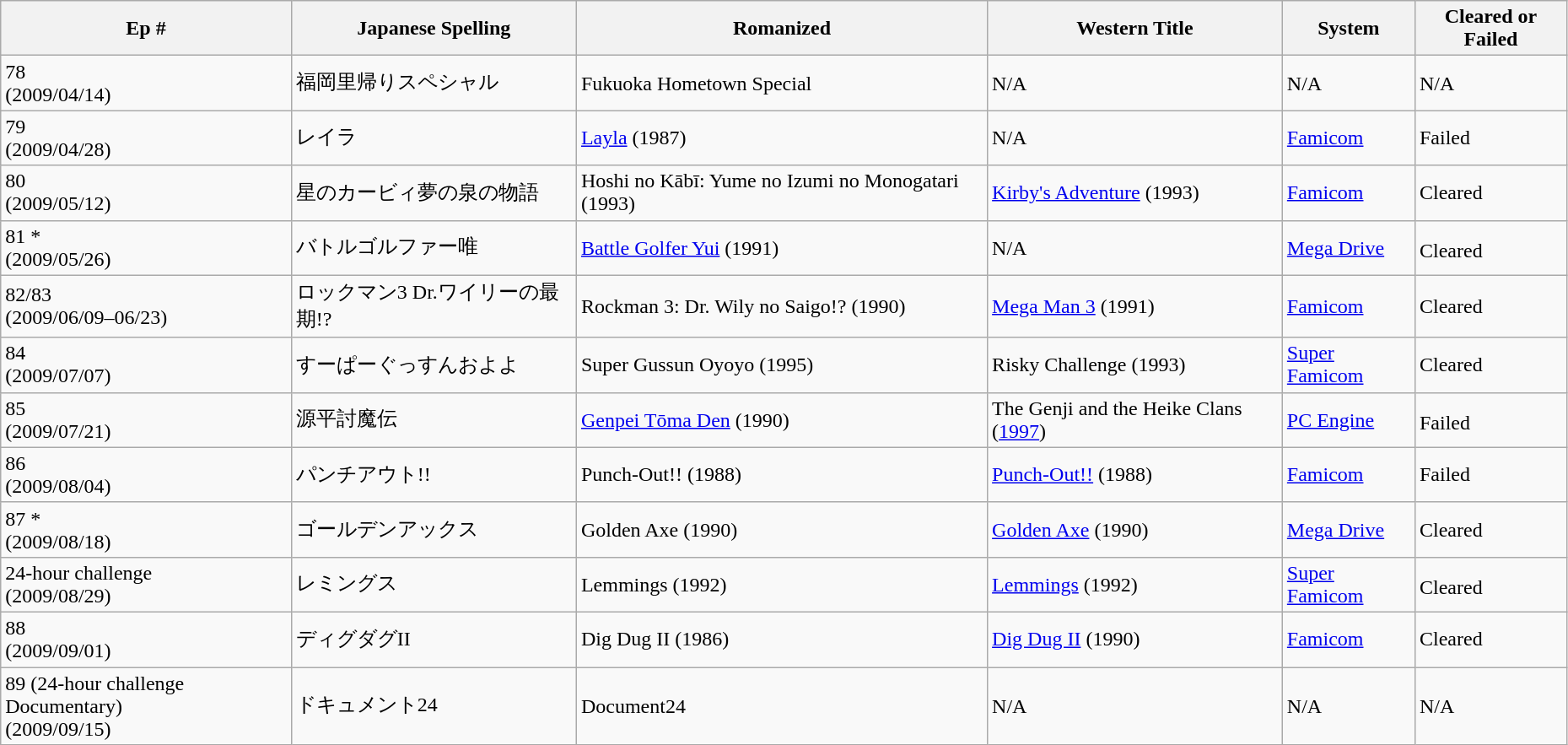<table class="wikitable" style="width:98%;">
<tr>
<th>Ep #</th>
<th>Japanese Spelling</th>
<th>Romanized</th>
<th>Western Title</th>
<th>System</th>
<th>Cleared or Failed</th>
</tr>
<tr>
<td>78<br>(2009/04/14)</td>
<td>福岡里帰りスペシャル</td>
<td>Fukuoka Hometown Special</td>
<td>N/A</td>
<td>N/A</td>
<td>N/A</td>
</tr>
<tr>
<td>79<br>(2009/04/28)</td>
<td>レイラ</td>
<td><a href='#'>Layla</a> (1987)</td>
<td>N/A</td>
<td><a href='#'>Famicom</a></td>
<td>Failed</td>
</tr>
<tr>
<td>80<br>(2009/05/12)</td>
<td>星のカービィ夢の泉の物語</td>
<td>Hoshi no Kābī: Yume no Izumi no Monogatari (1993)</td>
<td><a href='#'>Kirby's Adventure</a> (1993)</td>
<td><a href='#'>Famicom</a></td>
<td>Cleared</td>
</tr>
<tr>
<td>81 *<br>(2009/05/26)</td>
<td>バトルゴルファー唯</td>
<td><a href='#'>Battle Golfer Yui</a> (1991)</td>
<td>N/A</td>
<td><a href='#'>Mega Drive</a></td>
<td>Cleared<sup></sup></td>
</tr>
<tr>
<td>82/83<br>(2009/06/09–06/23)</td>
<td>ロックマン3 Dr.ワイリーの最期!?</td>
<td>Rockman 3: Dr. Wily no Saigo!? (1990)</td>
<td><a href='#'>Mega Man 3</a> (1991)</td>
<td><a href='#'>Famicom</a></td>
<td>Cleared</td>
</tr>
<tr>
<td>84<br>(2009/07/07)</td>
<td>すーぱーぐっすんおよよ</td>
<td>Super Gussun Oyoyo (1995)</td>
<td>Risky Challenge (1993)</td>
<td><a href='#'>Super Famicom</a></td>
<td>Cleared</td>
</tr>
<tr>
<td>85<br>(2009/07/21)</td>
<td>源平討魔伝</td>
<td><a href='#'>Genpei Tōma Den</a> (1990)</td>
<td>The Genji and the Heike Clans (<a href='#'>1997</a>)</td>
<td><a href='#'>PC Engine</a></td>
<td>Failed<sup></sup></td>
</tr>
<tr>
<td>86<br>(2009/08/04)</td>
<td>パンチアウト!!</td>
<td>Punch-Out!! (1988)</td>
<td><a href='#'>Punch-Out!!</a> (1988)</td>
<td><a href='#'>Famicom</a></td>
<td>Failed</td>
</tr>
<tr>
<td>87 *<br>(2009/08/18)</td>
<td>ゴールデンアックス</td>
<td>Golden Axe (1990)</td>
<td><a href='#'>Golden Axe</a> (1990)</td>
<td><a href='#'>Mega Drive</a></td>
<td>Cleared</td>
</tr>
<tr>
<td>24-hour challenge<br>(2009/08/29)</td>
<td>レミングス</td>
<td>Lemmings (1992)</td>
<td><a href='#'>Lemmings</a> (1992)</td>
<td><a href='#'>Super Famicom</a></td>
<td>Cleared<sup></sup></td>
</tr>
<tr>
<td>88<br>(2009/09/01)</td>
<td>ディグダグII</td>
<td>Dig Dug II (1986)</td>
<td><a href='#'>Dig Dug II</a> (1990)</td>
<td><a href='#'>Famicom</a></td>
<td>Cleared</td>
</tr>
<tr>
<td>89 (24-hour challenge Documentary)<br>(2009/09/15)</td>
<td>ドキュメント24</td>
<td>Document24</td>
<td>N/A</td>
<td>N/A</td>
<td>N/A</td>
</tr>
</table>
